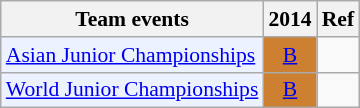<table class="wikitable" style="font-size: 90%; text-align:center">
<tr>
<th>Team events</th>
<th>2014</th>
<th>Ref</th>
</tr>
<tr>
<td bgcolor="#ECF2FF"; align="left"><a href='#'>Asian Junior Championships</a></td>
<td bgcolor=CD7F32><a href='#'>B</a></td>
<td></td>
</tr>
<tr>
<td bgcolor="#ECF2FF"; align="left"><a href='#'>World Junior Championships</a></td>
<td bgcolor=CD7F32><a href='#'>B</a></td>
<td></td>
</tr>
</table>
